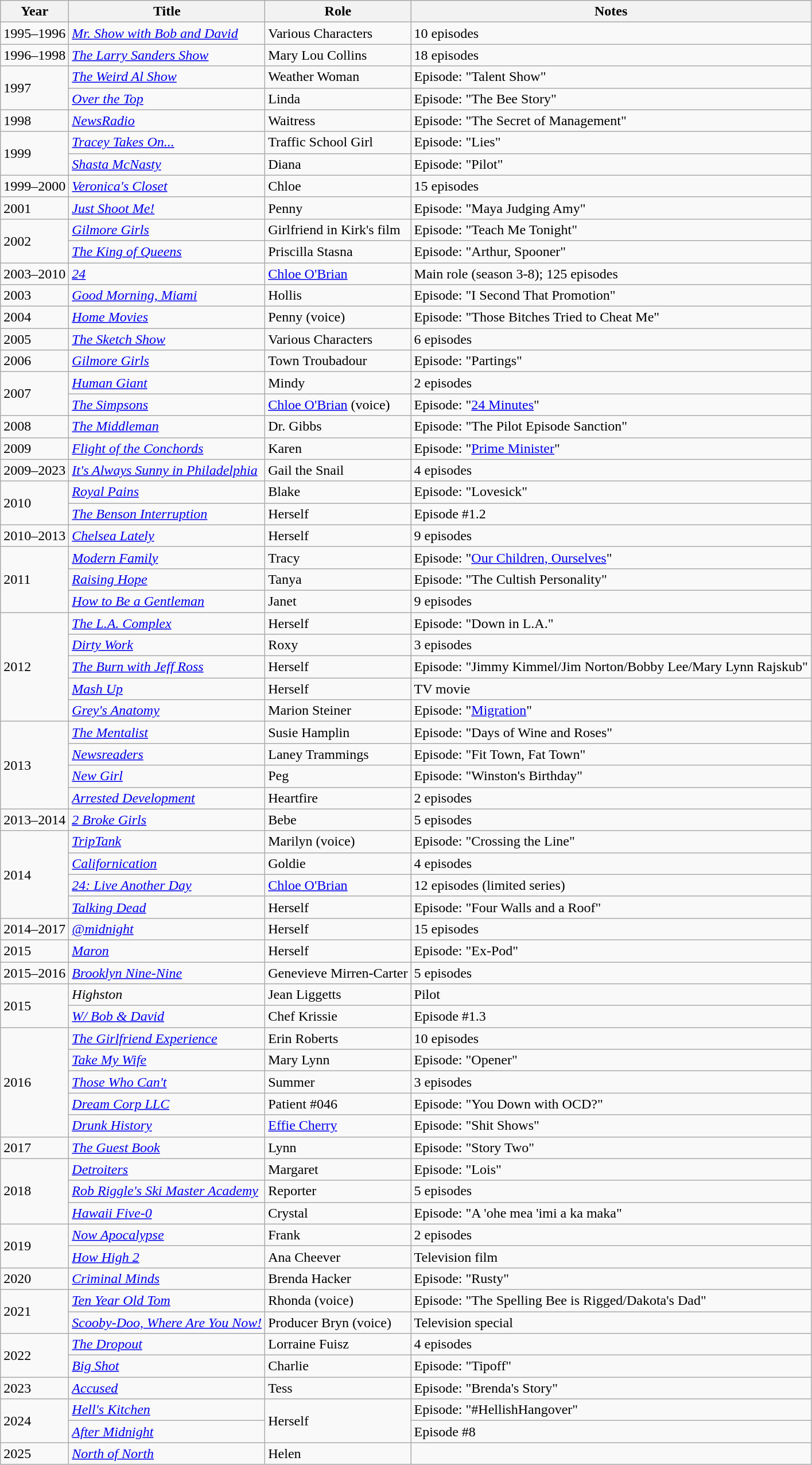<table class="wikitable sortable">
<tr>
<th>Year</th>
<th>Title</th>
<th>Role</th>
<th>Notes</th>
</tr>
<tr>
<td>1995–1996</td>
<td><em><a href='#'>Mr. Show with Bob and David</a></em></td>
<td>Various Characters</td>
<td>10 episodes</td>
</tr>
<tr>
<td>1996–1998</td>
<td><em><a href='#'>The Larry Sanders Show</a></em></td>
<td>Mary Lou Collins</td>
<td>18 episodes</td>
</tr>
<tr>
<td rowspan=2>1997</td>
<td><em><a href='#'>The Weird Al Show</a></em></td>
<td>Weather Woman</td>
<td>Episode: "Talent Show"</td>
</tr>
<tr>
<td><em><a href='#'>Over the Top</a></em></td>
<td>Linda</td>
<td>Episode: "The Bee Story"</td>
</tr>
<tr>
<td>1998</td>
<td><em><a href='#'>NewsRadio</a></em></td>
<td>Waitress</td>
<td>Episode: "The Secret of Management"</td>
</tr>
<tr>
<td rowspan=2>1999</td>
<td><em><a href='#'>Tracey Takes On...</a></em></td>
<td>Traffic School Girl</td>
<td>Episode: "Lies"</td>
</tr>
<tr>
<td><em><a href='#'>Shasta McNasty</a></em></td>
<td>Diana</td>
<td>Episode: "Pilot"</td>
</tr>
<tr>
<td>1999–2000</td>
<td><em><a href='#'>Veronica's Closet</a></em></td>
<td>Chloe</td>
<td>15 episodes</td>
</tr>
<tr>
<td>2001</td>
<td><em><a href='#'>Just Shoot Me!</a></em></td>
<td>Penny</td>
<td>Episode: "Maya Judging Amy"</td>
</tr>
<tr>
<td rowspan=2>2002</td>
<td><em><a href='#'>Gilmore Girls</a></em></td>
<td>Girlfriend in Kirk's film</td>
<td>Episode: "Teach Me Tonight"</td>
</tr>
<tr>
<td><em><a href='#'>The King of Queens</a></em></td>
<td>Priscilla Stasna</td>
<td>Episode: "Arthur, Spooner"</td>
</tr>
<tr>
<td>2003–2010</td>
<td><em><a href='#'>24</a></em></td>
<td><a href='#'>Chloe O'Brian</a></td>
<td>Main role (season 3-8); 125 episodes</td>
</tr>
<tr>
<td>2003</td>
<td><em><a href='#'>Good Morning, Miami</a></em></td>
<td>Hollis</td>
<td>Episode: "I Second That Promotion"</td>
</tr>
<tr>
<td>2004</td>
<td><em><a href='#'>Home Movies</a></em></td>
<td>Penny (voice)</td>
<td>Episode: "Those Bitches Tried to Cheat Me"</td>
</tr>
<tr>
<td>2005</td>
<td><em><a href='#'>The Sketch Show</a></em></td>
<td>Various Characters</td>
<td>6 episodes</td>
</tr>
<tr>
<td>2006</td>
<td><em><a href='#'>Gilmore Girls</a></em></td>
<td>Town Troubadour</td>
<td>Episode: "Partings"</td>
</tr>
<tr>
<td rowspan=2>2007</td>
<td><em><a href='#'>Human Giant</a></em></td>
<td>Mindy</td>
<td>2 episodes</td>
</tr>
<tr>
<td><em><a href='#'>The Simpsons</a></em></td>
<td><a href='#'>Chloe O'Brian</a> (voice)</td>
<td>Episode: "<a href='#'>24 Minutes</a>"</td>
</tr>
<tr>
<td>2008</td>
<td><em><a href='#'>The Middleman</a></em></td>
<td>Dr. Gibbs</td>
<td>Episode: "The Pilot Episode Sanction"</td>
</tr>
<tr>
<td>2009</td>
<td><em><a href='#'>Flight of the Conchords</a></em></td>
<td>Karen</td>
<td>Episode: "<a href='#'>Prime Minister</a>"</td>
</tr>
<tr>
<td>2009–2023</td>
<td><em><a href='#'>It's Always Sunny in Philadelphia</a></em></td>
<td>Gail the Snail</td>
<td>4 episodes</td>
</tr>
<tr>
<td rowspan=2>2010</td>
<td><em><a href='#'>Royal Pains</a></em></td>
<td>Blake</td>
<td>Episode: "Lovesick"</td>
</tr>
<tr>
<td><em><a href='#'>The Benson Interruption</a></em></td>
<td>Herself</td>
<td>Episode #1.2</td>
</tr>
<tr>
<td>2010–2013</td>
<td><em><a href='#'>Chelsea Lately</a></em></td>
<td>Herself</td>
<td>9 episodes</td>
</tr>
<tr>
<td rowspan=3>2011</td>
<td><em><a href='#'>Modern Family</a></em></td>
<td>Tracy</td>
<td>Episode: "<a href='#'>Our Children, Ourselves</a>"</td>
</tr>
<tr>
<td><em><a href='#'>Raising Hope</a></em></td>
<td>Tanya</td>
<td>Episode: "The Cultish Personality"</td>
</tr>
<tr>
<td><em><a href='#'>How to Be a Gentleman</a></em></td>
<td>Janet</td>
<td>9 episodes</td>
</tr>
<tr>
<td rowspan=5>2012</td>
<td><em><a href='#'>The L.A. Complex</a></em></td>
<td>Herself</td>
<td>Episode: "Down in L.A."</td>
</tr>
<tr>
<td><em><a href='#'>Dirty Work</a></em></td>
<td>Roxy</td>
<td>3 episodes</td>
</tr>
<tr>
<td><em><a href='#'>The Burn with Jeff Ross</a></em></td>
<td>Herself</td>
<td>Episode: "Jimmy Kimmel/Jim Norton/Bobby Lee/Mary Lynn Rajskub"</td>
</tr>
<tr>
<td><em><a href='#'>Mash Up</a></em></td>
<td>Herself</td>
<td>TV movie</td>
</tr>
<tr>
<td><em><a href='#'>Grey's Anatomy</a></em></td>
<td>Marion Steiner</td>
<td>Episode: "<a href='#'>Migration</a>"</td>
</tr>
<tr>
<td rowspan=4>2013</td>
<td><em><a href='#'>The Mentalist</a></em></td>
<td>Susie Hamplin</td>
<td>Episode: "Days of Wine and Roses"</td>
</tr>
<tr>
<td><em><a href='#'>Newsreaders</a></em></td>
<td>Laney Trammings</td>
<td>Episode: "Fit Town, Fat Town"</td>
</tr>
<tr>
<td><em><a href='#'>New Girl</a></em></td>
<td>Peg</td>
<td>Episode: "Winston's Birthday"</td>
</tr>
<tr>
<td><em><a href='#'>Arrested Development</a></em></td>
<td>Heartfire</td>
<td>2 episodes</td>
</tr>
<tr>
<td>2013–2014</td>
<td><em><a href='#'>2 Broke Girls</a></em></td>
<td>Bebe</td>
<td>5 episodes</td>
</tr>
<tr>
<td rowspan=4>2014</td>
<td><em><a href='#'>TripTank</a></em></td>
<td>Marilyn (voice)</td>
<td>Episode: "Crossing the Line"</td>
</tr>
<tr>
<td><em><a href='#'>Californication</a></em></td>
<td>Goldie</td>
<td>4 episodes</td>
</tr>
<tr>
<td><em><a href='#'>24: Live Another Day</a></em></td>
<td><a href='#'>Chloe O'Brian</a></td>
<td>12 episodes (limited series)</td>
</tr>
<tr>
<td><em><a href='#'>Talking Dead</a></em></td>
<td>Herself</td>
<td>Episode: "Four Walls and a Roof"</td>
</tr>
<tr>
<td>2014–2017</td>
<td><em><a href='#'>@midnight</a></em></td>
<td>Herself</td>
<td>15 episodes</td>
</tr>
<tr>
<td>2015</td>
<td><em><a href='#'>Maron</a></em></td>
<td>Herself</td>
<td>Episode: "Ex-Pod"</td>
</tr>
<tr>
<td>2015–2016</td>
<td><em><a href='#'>Brooklyn Nine-Nine</a></em></td>
<td>Genevieve Mirren-Carter</td>
<td>5 episodes</td>
</tr>
<tr>
<td rowspan=2>2015</td>
<td><em>Highston</em></td>
<td>Jean Liggetts</td>
<td>Pilot</td>
</tr>
<tr>
<td><em><a href='#'>W/ Bob & David</a></em></td>
<td>Chef Krissie</td>
<td>Episode #1.3</td>
</tr>
<tr>
<td rowspan=5>2016</td>
<td><em><a href='#'>The Girlfriend Experience</a></em></td>
<td>Erin Roberts</td>
<td>10 episodes</td>
</tr>
<tr>
<td><em><a href='#'>Take My Wife</a></em></td>
<td>Mary Lynn</td>
<td>Episode: "Opener"</td>
</tr>
<tr>
<td><em><a href='#'>Those Who Can't</a></em></td>
<td>Summer</td>
<td>3 episodes</td>
</tr>
<tr>
<td><em><a href='#'>Dream Corp LLC</a></em></td>
<td>Patient #046</td>
<td>Episode: "You Down with OCD?"</td>
</tr>
<tr>
<td><em><a href='#'>Drunk History</a></em></td>
<td><a href='#'>Effie Cherry</a></td>
<td>Episode: "Shit Shows"</td>
</tr>
<tr>
<td>2017</td>
<td><em><a href='#'>The Guest Book</a></em></td>
<td>Lynn</td>
<td>Episode: "Story Two"</td>
</tr>
<tr>
<td rowspan=3>2018</td>
<td><em><a href='#'>Detroiters</a></em></td>
<td>Margaret</td>
<td>Episode: "Lois"</td>
</tr>
<tr>
<td><em><a href='#'>Rob Riggle's Ski Master Academy</a></em></td>
<td>Reporter</td>
<td>5 episodes</td>
</tr>
<tr>
<td><em><a href='#'>Hawaii Five-0</a></em></td>
<td>Crystal</td>
<td>Episode: "A 'ohe mea 'imi a ka maka"</td>
</tr>
<tr>
<td rowspan=2>2019</td>
<td><em><a href='#'>Now Apocalypse</a></em></td>
<td>Frank</td>
<td>2 episodes</td>
</tr>
<tr>
<td><em><a href='#'>How High 2</a></em></td>
<td>Ana Cheever</td>
<td>Television film</td>
</tr>
<tr>
<td>2020</td>
<td><em><a href='#'>Criminal Minds</a></em></td>
<td>Brenda Hacker</td>
<td>Episode: "Rusty"</td>
</tr>
<tr>
<td rowspan="2">2021</td>
<td><em><a href='#'>Ten Year Old Tom</a></em></td>
<td>Rhonda (voice)</td>
<td>Episode: "The Spelling Bee is Rigged/Dakota's Dad"</td>
</tr>
<tr>
<td><em><a href='#'>Scooby-Doo, Where Are You Now!</a></em></td>
<td>Producer Bryn (voice)</td>
<td>Television special</td>
</tr>
<tr>
<td rowspan="2">2022</td>
<td><em><a href='#'>The Dropout</a></em></td>
<td>Lorraine Fuisz</td>
<td>4 episodes</td>
</tr>
<tr>
<td><em><a href='#'>Big Shot</a></em></td>
<td>Charlie</td>
<td>Episode: "Tipoff"</td>
</tr>
<tr>
<td>2023</td>
<td><em><a href='#'>Accused</a></em></td>
<td>Tess</td>
<td>Episode: "Brenda's Story"</td>
</tr>
<tr>
<td rowspan="2">2024</td>
<td><em><a href='#'>Hell's Kitchen</a></em></td>
<td rowspan="2">Herself</td>
<td>Episode: "#HellishHangover"</td>
</tr>
<tr>
<td><em><a href='#'>After Midnight</a></em></td>
<td>Episode #8</td>
</tr>
<tr>
<td>2025</td>
<td><em><a href='#'>North of North</a></em></td>
<td>Helen</td>
<td></td>
</tr>
</table>
